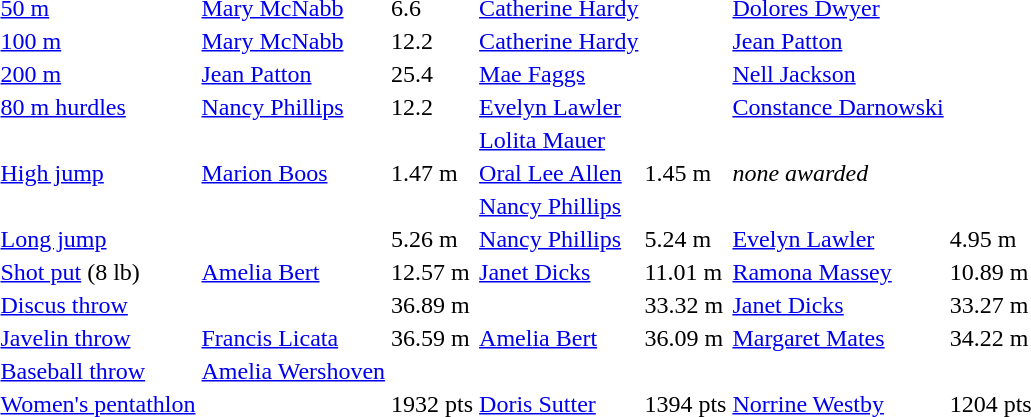<table>
<tr>
<td><a href='#'>50 m</a></td>
<td><a href='#'>Mary McNabb</a></td>
<td>6.6</td>
<td><a href='#'>Catherine Hardy</a></td>
<td></td>
<td><a href='#'>Dolores Dwyer</a></td>
<td></td>
</tr>
<tr>
<td><a href='#'>100 m</a></td>
<td><a href='#'>Mary McNabb</a></td>
<td>12.2</td>
<td><a href='#'>Catherine Hardy</a></td>
<td></td>
<td><a href='#'>Jean Patton</a></td>
<td></td>
</tr>
<tr>
<td><a href='#'>200 m</a></td>
<td><a href='#'>Jean Patton</a></td>
<td>25.4</td>
<td><a href='#'>Mae Faggs</a></td>
<td></td>
<td><a href='#'>Nell Jackson</a></td>
<td></td>
</tr>
<tr>
<td><a href='#'>80 m hurdles</a></td>
<td><a href='#'>Nancy Phillips</a></td>
<td>12.2</td>
<td><a href='#'>Evelyn Lawler</a></td>
<td></td>
<td><a href='#'>Constance Darnowski</a></td>
<td></td>
</tr>
<tr>
<td rowspan=3><a href='#'>High jump</a></td>
<td rowspan=3><a href='#'>Marion Boos</a></td>
<td rowspan=3>1.47 m</td>
<td><a href='#'>Lolita Mauer</a></td>
<td rowspan=3>1.45 m</td>
<td rowspan=3 colspan=2><em>none awarded</em></td>
</tr>
<tr>
<td><a href='#'>Oral Lee Allen</a></td>
</tr>
<tr>
<td rowspan=1><a href='#'>Nancy Phillips</a></td>
</tr>
<tr>
<td><a href='#'>Long jump</a></td>
<td></td>
<td>5.26 m</td>
<td><a href='#'>Nancy Phillips</a></td>
<td>5.24 m</td>
<td><a href='#'>Evelyn Lawler</a></td>
<td>4.95 m</td>
</tr>
<tr>
<td><a href='#'>Shot put</a> (8 lb)</td>
<td><a href='#'>Amelia Bert</a></td>
<td>12.57 m</td>
<td><a href='#'>Janet Dicks</a></td>
<td>11.01 m</td>
<td><a href='#'>Ramona Massey</a></td>
<td>10.89 m</td>
</tr>
<tr>
<td><a href='#'>Discus throw</a></td>
<td></td>
<td>36.89 m</td>
<td></td>
<td>33.32 m</td>
<td><a href='#'>Janet Dicks</a></td>
<td>33.27 m</td>
</tr>
<tr>
<td><a href='#'>Javelin throw</a></td>
<td><a href='#'>Francis Licata</a></td>
<td>36.59 m</td>
<td><a href='#'>Amelia Bert</a></td>
<td>36.09 m</td>
<td><a href='#'>Margaret Mates</a></td>
<td>34.22 m</td>
</tr>
<tr>
<td><a href='#'>Baseball throw</a></td>
<td><a href='#'>Amelia Wershoven</a></td>
<td></td>
<td></td>
<td></td>
<td></td>
<td></td>
</tr>
<tr>
<td><a href='#'>Women's pentathlon</a></td>
<td></td>
<td>1932 pts</td>
<td><a href='#'>Doris Sutter</a></td>
<td>1394 pts</td>
<td><a href='#'>Norrine Westby</a></td>
<td>1204 pts</td>
</tr>
</table>
